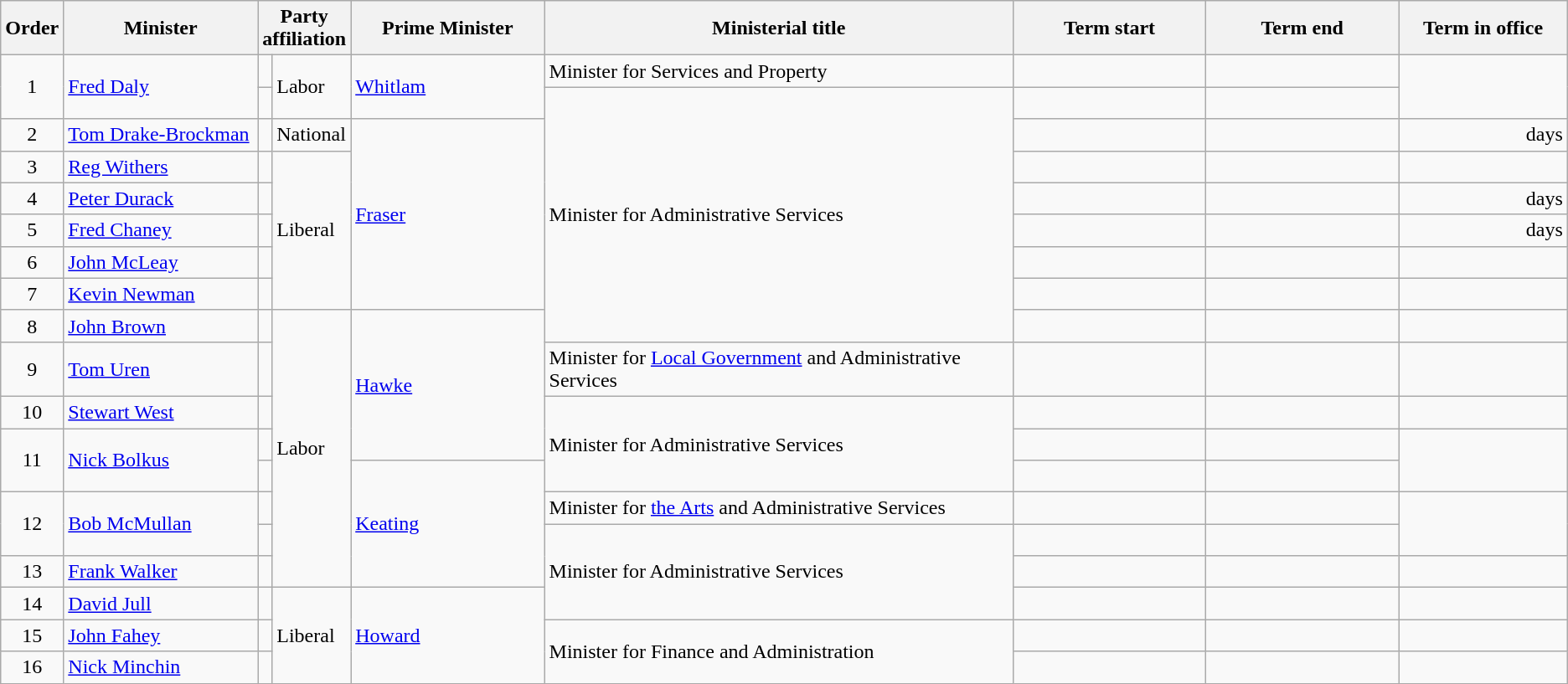<table class="wikitable">
<tr>
<th width=5 bgcolor="#CCCCCC">Order</th>
<th width=150 bgcolor="#CCCCCC">Minister</th>
<th width=75 colspan="2" bgcolor="#CCCCCC">Party affiliation</th>
<th width=150 bgcolor="#CCCCCC">Prime Minister</th>
<th width=375 bgcolor="#CCCCCC">Ministerial title</th>
<th width=150 bgcolor="#CCCCCC">Term start</th>
<th width=150 bgcolor="#CCCCCC">Term end</th>
<th width=130 bgcolor="#CCCCCC">Term in office</th>
</tr>
<tr>
<td rowspan=2 align=center>1</td>
<td rowspan="2"><a href='#'>Fred Daly</a></td>
<td> </td>
<td rowspan="2">Labor</td>
<td rowspan="2"><a href='#'>Whitlam</a></td>
<td>Minister for Services and Property</td>
<td align=center></td>
<td align=center></td>
<td rowspan=2 align=right></td>
</tr>
<tr>
<td> </td>
<td rowspan="8">Minister for Administrative Services</td>
<td align=center></td>
<td align=center></td>
</tr>
<tr>
<td align=center>2</td>
<td><a href='#'>Tom Drake-Brockman</a></td>
<td> </td>
<td rowspan="1">National</td>
<td rowspan="6"><a href='#'>Fraser</a></td>
<td align=center></td>
<td align=center></td>
<td align=right> days</td>
</tr>
<tr>
<td align=center>3</td>
<td><a href='#'>Reg Withers</a></td>
<td> </td>
<td rowspan="5">Liberal</td>
<td align=center></td>
<td align=center></td>
<td align=right></td>
</tr>
<tr>
<td align=center>4</td>
<td><a href='#'>Peter Durack</a></td>
<td> </td>
<td align=center></td>
<td align=center></td>
<td align=right> days</td>
</tr>
<tr>
<td align=center>5</td>
<td><a href='#'>Fred Chaney</a></td>
<td> </td>
<td align=center></td>
<td align=center></td>
<td align=right> days</td>
</tr>
<tr>
<td align=center>6</td>
<td><a href='#'>John McLeay</a></td>
<td> </td>
<td align=center></td>
<td align=center></td>
<td align=right></td>
</tr>
<tr>
<td align=center>7</td>
<td><a href='#'>Kevin Newman</a></td>
<td> </td>
<td align=center></td>
<td align=center></td>
<td align=right></td>
</tr>
<tr>
<td align=center>8</td>
<td><a href='#'>John Brown</a></td>
<td> </td>
<td rowspan="8">Labor</td>
<td rowspan="4"><a href='#'>Hawke</a></td>
<td align=center></td>
<td align=center></td>
<td align=right></td>
</tr>
<tr>
<td align=center>9</td>
<td><a href='#'>Tom Uren</a></td>
<td> </td>
<td>Minister for <a href='#'>Local Government</a> and Administrative Services</td>
<td align=center></td>
<td align=center></td>
<td align=right></td>
</tr>
<tr>
<td align=center>10</td>
<td><a href='#'>Stewart West</a></td>
<td> </td>
<td rowspan="3">Minister for Administrative Services</td>
<td align=center></td>
<td align=center></td>
<td align=right></td>
</tr>
<tr>
<td rowspan=2 align=center>11</td>
<td rowspan="2"><a href='#'>Nick Bolkus</a></td>
<td> </td>
<td align=center></td>
<td align=center></td>
<td rowspan=2 align=right><strong></strong></td>
</tr>
<tr>
<td> </td>
<td rowspan="4"><a href='#'>Keating</a></td>
<td align=center></td>
<td align=center></td>
</tr>
<tr>
<td rowspan=2 align=center>12</td>
<td rowspan="2"><a href='#'>Bob McMullan</a></td>
<td> </td>
<td>Minister for <a href='#'>the Arts</a> and Administrative Services</td>
<td align=center></td>
<td align=center></td>
<td rowspan=2 align=right></td>
</tr>
<tr>
<td> </td>
<td rowspan="3">Minister for Administrative Services</td>
<td align=center></td>
<td align=center></td>
</tr>
<tr>
<td align=center>13</td>
<td><a href='#'>Frank Walker</a></td>
<td> </td>
<td align=center></td>
<td align=center></td>
<td align=right></td>
</tr>
<tr>
<td align=center>14</td>
<td><a href='#'>David Jull</a></td>
<td> </td>
<td rowspan="3">Liberal</td>
<td rowspan="3"><a href='#'>Howard</a></td>
<td align=center></td>
<td align=center></td>
<td align=right></td>
</tr>
<tr>
<td align=center>15</td>
<td><a href='#'>John Fahey</a></td>
<td></td>
<td rowspan="2">Minister for Finance and Administration</td>
<td align=center></td>
<td align=center></td>
<td align=right></td>
</tr>
<tr>
<td align=center>16</td>
<td><a href='#'>Nick Minchin</a></td>
<td></td>
<td align=center></td>
<td align=center></td>
<td align=right></td>
</tr>
</table>
